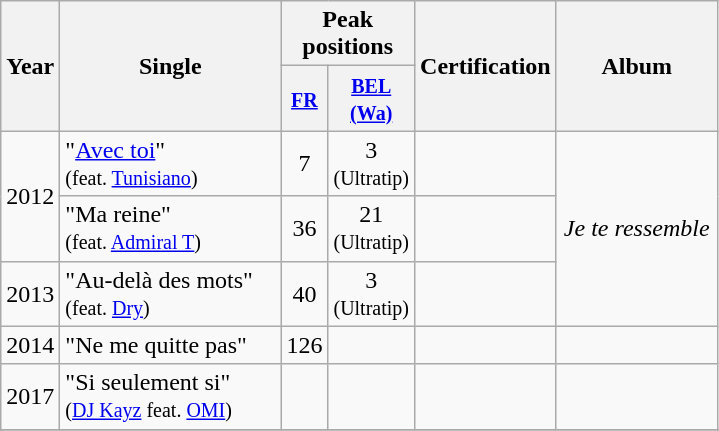<table class="wikitable">
<tr>
<th align="center" rowspan="2" width="10">Year</th>
<th align="center" rowspan="2" width="140">Single</th>
<th align="center" colspan="2">Peak positions</th>
<th align="center" rowspan="2" width="40">Certification</th>
<th align="center" rowspan="2" width="100">Album</th>
</tr>
<tr>
<th width="20"><small><a href='#'>FR</a></small><br></th>
<th width="20"><small><a href='#'>BEL <br>(Wa)</a></small><br></th>
</tr>
<tr>
<td align="center" rowspan="2">2012</td>
<td>"<a href='#'>Avec toi</a>" <br><small>(feat. <a href='#'>Tunisiano</a>)</small></td>
<td align="center">7</td>
<td align="center">3 <br><small>(Ultratip)</small></td>
<td></td>
<td align="center" rowspan=3><em>Je te ressemble</em></td>
</tr>
<tr>
<td>"Ma reine" <br><small>(feat. <a href='#'>Admiral T</a>)</small></td>
<td align="center">36</td>
<td align="center">21 <br><small>(Ultratip)</small></td>
<td></td>
</tr>
<tr>
<td align="center" rowspan="1">2013</td>
<td>"Au-delà des mots" <br><small>(feat. <a href='#'>Dry</a>)</small></td>
<td align="center">40</td>
<td align="center">3 <br><small>(Ultratip)</small></td>
<td></td>
</tr>
<tr>
<td align="center" rowspan="1">2014</td>
<td>"Ne me quitte pas"</td>
<td align="center">126</td>
<td align="center"></td>
<td></td>
<td></td>
</tr>
<tr>
<td align="center" rowspan="1">2017</td>
<td>"Si seulement si" <br><small>(<a href='#'>DJ Kayz</a> feat. <a href='#'>OMI</a>)</small></td>
<td align="center"></td>
<td align="center"></td>
<td></td>
<td align="center"></td>
</tr>
<tr>
</tr>
<tr>
</tr>
</table>
